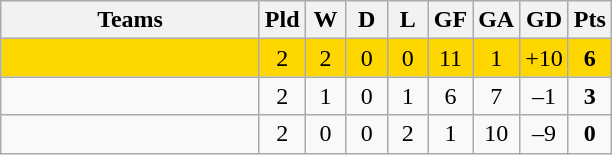<table class="wikitable" style="text-align: center;">
<tr>
<th width=165>Teams</th>
<th width=20>Pld</th>
<th width=20>W</th>
<th width=20>D</th>
<th width=20>L</th>
<th width=20>GF</th>
<th width=20>GA</th>
<th width=20>GD</th>
<th width=20>Pts</th>
</tr>
<tr align=center style="background:gold">
<td style="text-align:left;"></td>
<td>2</td>
<td>2</td>
<td>0</td>
<td>0</td>
<td>11</td>
<td>1</td>
<td>+10</td>
<td><strong>6</strong></td>
</tr>
<tr align=center>
<td style="text-align:left;"></td>
<td>2</td>
<td>1</td>
<td>0</td>
<td>1</td>
<td>6</td>
<td>7</td>
<td>–1</td>
<td><strong>3</strong></td>
</tr>
<tr align=center>
<td style="text-align:left;"></td>
<td>2</td>
<td>0</td>
<td>0</td>
<td>2</td>
<td>1</td>
<td>10</td>
<td>–9</td>
<td><strong>0</strong></td>
</tr>
</table>
